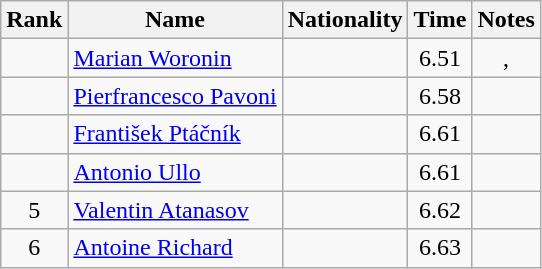<table class="wikitable sortable" style="text-align:center">
<tr>
<th>Rank</th>
<th>Name</th>
<th>Nationality</th>
<th>Time</th>
<th>Notes</th>
</tr>
<tr>
<td></td>
<td align="left"><a href='#'>Marian Woronin</a></td>
<td align=left></td>
<td>6.51</td>
<td>, </td>
</tr>
<tr>
<td></td>
<td align="left"><a href='#'>Pierfrancesco Pavoni</a></td>
<td align=left></td>
<td>6.58</td>
<td></td>
</tr>
<tr>
<td></td>
<td align="left"><a href='#'>František Ptáčník</a></td>
<td align=left></td>
<td>6.61</td>
<td></td>
</tr>
<tr>
<td></td>
<td align="left"><a href='#'>Antonio Ullo</a></td>
<td align=left></td>
<td>6.61</td>
<td></td>
</tr>
<tr>
<td>5</td>
<td align="left"><a href='#'>Valentin Atanasov</a></td>
<td align=left></td>
<td>6.62</td>
<td></td>
</tr>
<tr>
<td>6</td>
<td align="left"><a href='#'>Antoine Richard</a></td>
<td align=left></td>
<td>6.63</td>
<td></td>
</tr>
</table>
